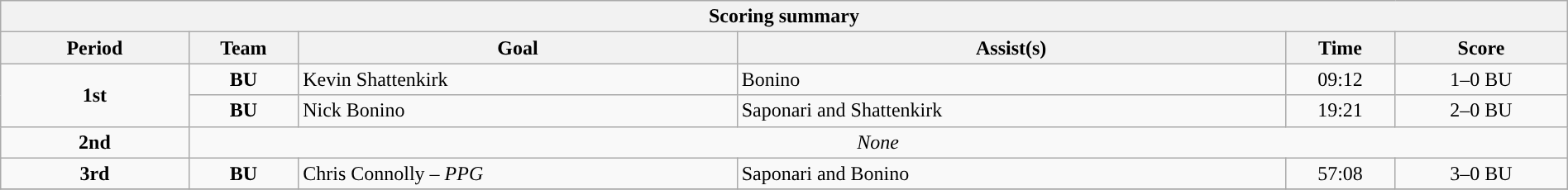<table style="width:100%;" class="wikitable">
<tr>
<th colspan=6>Scoring summary</th>
</tr>
<tr>
<th style="width:12%;">Period</th>
<th style="width:7%;">Team</th>
<th style="width:28%;">Goal</th>
<th style="width:35%;">Assist(s)</th>
<th style="width:7%;">Time</th>
<th style="width:11%;">Score</th>
</tr>
<tr>
<td style="text-align:center;" rowspan="2"><strong>1st</strong></td>
<td align=center><strong>BU</strong></td>
<td>Kevin Shattenkirk</td>
<td>Bonino</td>
<td align=center>09:12</td>
<td align=center>1–0 BU</td>
</tr>
<tr>
<td align=center><strong>BU</strong></td>
<td>Nick Bonino</td>
<td>Saponari and Shattenkirk</td>
<td align=center>19:21</td>
<td align=center>2–0 BU</td>
</tr>
<tr>
<td style="text-align:center;" rowspan="1"><strong>2nd</strong></td>
<td style="text-align:center;" colspan="5"><em>None</em></td>
</tr>
<tr>
<td style="text-align:center;" rowspan="1"><strong>3rd</strong></td>
<td align=center><strong>BU</strong></td>
<td>Chris Connolly – <em>PPG</em></td>
<td>Saponari and Bonino</td>
<td align=center>57:08</td>
<td align=center>3–0 BU</td>
</tr>
<tr>
</tr>
</table>
